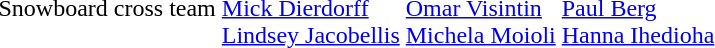<table>
<tr>
<td>Snowboard cross team<br></td>
<td colspan=2><br><a href='#'>Mick Dierdorff</a><br><a href='#'>Lindsey Jacobellis</a></td>
<td colspan=2><br><a href='#'>Omar Visintin</a><br><a href='#'>Michela Moioli</a></td>
<td colspan=2><br><a href='#'>Paul Berg</a><br><a href='#'>Hanna Ihedioha</a></td>
</tr>
</table>
